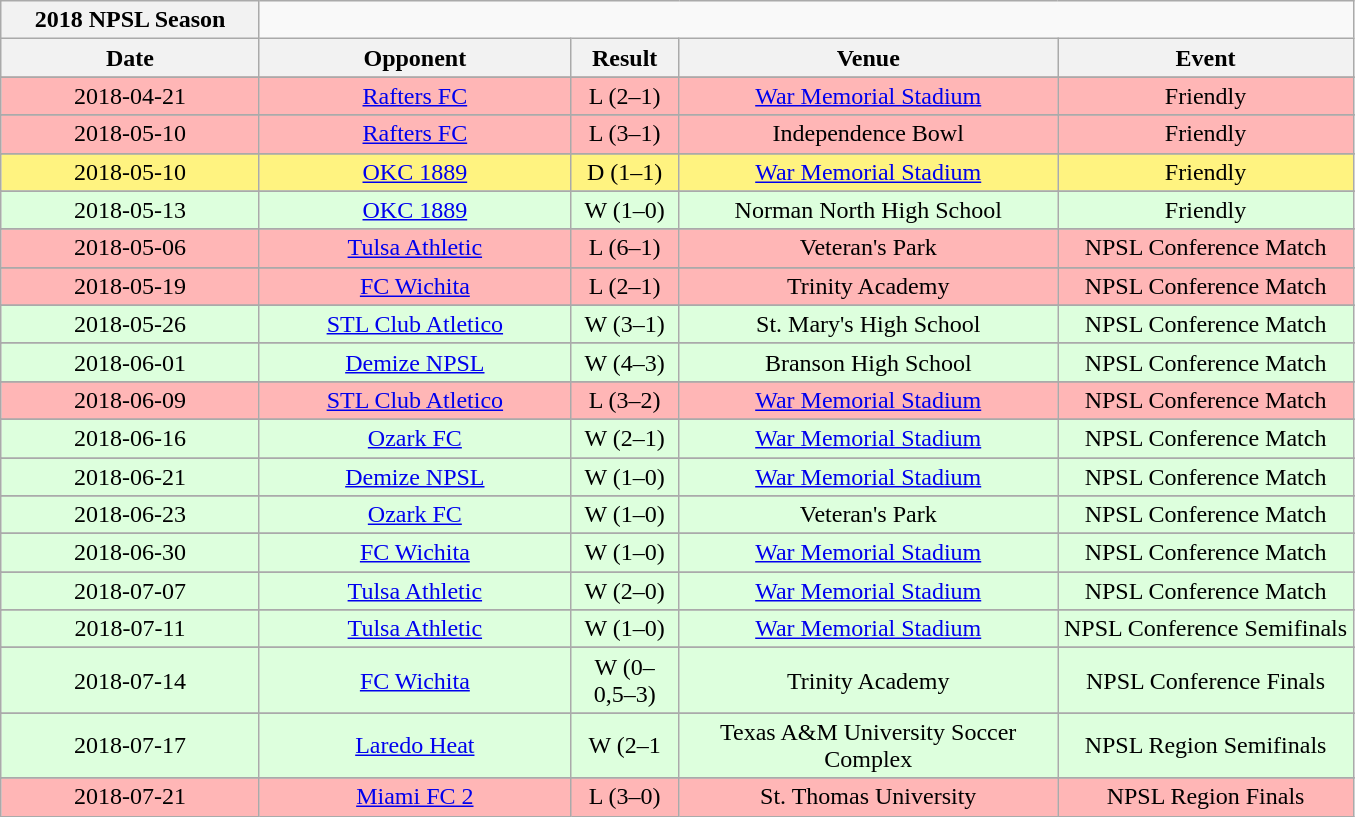<table class="wikitable mw-collapsible" style="text-align:center">
<tr>
<th>2018 NPSL Season</th>
</tr>
<tr>
<th width=165>Date</th>
<th width=200>Opponent</th>
<th width=65>Result</th>
<th width=245>Venue</th>
<th width=190>Event</th>
</tr>
<tr>
</tr>
<tr style="background:#ffb6b6;">
<td>2018-04-21</td>
<td><a href='#'>Rafters FC</a></td>
<td>L (2–1)</td>
<td><a href='#'>War Memorial Stadium</a></td>
<td>Friendly</td>
</tr>
<tr>
</tr>
<tr style="background:#ffb6b6;">
<td>2018-05-10</td>
<td><a href='#'>Rafters FC</a></td>
<td>L (3–1)</td>
<td>Independence Bowl</td>
<td>Friendly</td>
</tr>
<tr>
</tr>
<tr style="background:#fff380;">
<td>2018-05-10</td>
<td><a href='#'>OKC 1889</a></td>
<td>D (1–1)</td>
<td><a href='#'>War Memorial Stadium</a></td>
<td>Friendly</td>
</tr>
<tr>
</tr>
<tr style="background:#dfd;">
<td>2018-05-13</td>
<td><a href='#'>OKC 1889</a></td>
<td>W (1–0)</td>
<td>Norman North High School</td>
<td>Friendly</td>
</tr>
<tr>
</tr>
<tr style="background:#ffb6b6;">
<td>2018-05-06</td>
<td><a href='#'>Tulsa Athletic</a></td>
<td>L (6–1)</td>
<td>Veteran's Park</td>
<td>NPSL Conference Match</td>
</tr>
<tr>
</tr>
<tr style="background:#ffb6b6;">
<td>2018-05-19</td>
<td><a href='#'>FC Wichita</a></td>
<td>L (2–1)</td>
<td>Trinity Academy</td>
<td>NPSL Conference Match</td>
</tr>
<tr>
</tr>
<tr style="background:#dfd">
<td>2018-05-26</td>
<td><a href='#'>STL Club Atletico</a></td>
<td>W (3–1)</td>
<td>St. Mary's High School</td>
<td>NPSL Conference Match</td>
</tr>
<tr>
</tr>
<tr style="background:#dfd">
<td>2018-06-01</td>
<td><a href='#'>Demize NPSL</a></td>
<td>W (4–3)</td>
<td>Branson High School</td>
<td>NPSL Conference Match</td>
</tr>
<tr>
</tr>
<tr style="background:#ffb6b6;">
<td>2018-06-09</td>
<td><a href='#'>STL Club Atletico</a></td>
<td>L (3–2)</td>
<td><a href='#'>War Memorial Stadium</a></td>
<td>NPSL Conference Match</td>
</tr>
<tr>
</tr>
<tr style="background:#dfd;">
<td>2018-06-16</td>
<td><a href='#'>Ozark FC</a></td>
<td>W (2–1)</td>
<td><a href='#'>War Memorial Stadium</a></td>
<td>NPSL Conference Match</td>
</tr>
<tr>
</tr>
<tr style="background:#dfd;">
<td>2018-06-21</td>
<td><a href='#'>Demize NPSL</a></td>
<td>W (1–0)</td>
<td><a href='#'>War Memorial Stadium</a></td>
<td>NPSL Conference Match</td>
</tr>
<tr>
</tr>
<tr style="background:#dfd;">
<td>2018-06-23</td>
<td><a href='#'>Ozark FC</a></td>
<td>W (1–0)</td>
<td>Veteran's Park</td>
<td>NPSL Conference Match</td>
</tr>
<tr>
</tr>
<tr style="background:#dfd;">
<td>2018-06-30</td>
<td><a href='#'>FC Wichita</a></td>
<td>W (1–0)</td>
<td><a href='#'>War Memorial Stadium</a></td>
<td>NPSL Conference Match</td>
</tr>
<tr>
</tr>
<tr style="background:#dfd;">
<td>2018-07-07</td>
<td><a href='#'>Tulsa Athletic</a></td>
<td>W (2–0)</td>
<td><a href='#'>War Memorial Stadium</a></td>
<td>NPSL Conference Match</td>
</tr>
<tr>
</tr>
<tr style="background:#dfd;">
<td>2018-07-11</td>
<td><a href='#'>Tulsa Athletic</a></td>
<td>W (1–0)</td>
<td><a href='#'>War Memorial Stadium</a></td>
<td>NPSL Conference Semifinals</td>
</tr>
<tr>
</tr>
<tr style="background:#dfd;">
<td>2018-07-14</td>
<td><a href='#'>FC Wichita</a></td>
<td>W (0–0,5–3)</td>
<td>Trinity Academy</td>
<td>NPSL Conference Finals</td>
</tr>
<tr>
</tr>
<tr style="background:#dfd;">
<td>2018-07-17</td>
<td><a href='#'>Laredo Heat</a></td>
<td>W (2–1</td>
<td>Texas A&M University Soccer Complex</td>
<td>NPSL Region Semifinals</td>
</tr>
<tr>
</tr>
<tr style="background:#ffb6b6;">
<td>2018-07-21</td>
<td><a href='#'>Miami FC 2</a></td>
<td>L (3–0)</td>
<td>St. Thomas University</td>
<td>NPSL Region Finals</td>
</tr>
</table>
